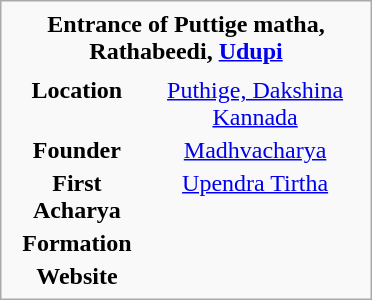<table class="infobox" style="width:15.5em; text-align:center">
<tr>
<th colspan=2>Entrance of Puttige matha, Rathabeedi, <a href='#'>Udupi</a></th>
</tr>
<tr>
<th colspan="2"></th>
</tr>
<tr>
<th>Location</th>
<td><a href='#'>Puthige, Dakshina Kannada</a></td>
</tr>
<tr>
<th>Founder</th>
<td><a href='#'>Madhvacharya</a></td>
</tr>
<tr>
<th>First Acharya</th>
<td><a href='#'>Upendra Tirtha</a></td>
</tr>
<tr>
<th>Formation</th>
<td></td>
</tr>
<tr>
<th>Website</th>
<td></td>
</tr>
</table>
